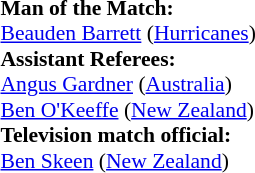<table style="width:100%; font-size:90%;">
<tr>
<td><br><strong>Man of the Match:</strong>
<br><a href='#'>Beauden Barrett</a> (<a href='#'>Hurricanes</a>)<br><strong>Assistant Referees:</strong>
<br><a href='#'>Angus Gardner</a> (<a href='#'>Australia</a>)
<br><a href='#'>Ben O'Keeffe</a> (<a href='#'>New Zealand</a>)
<br><strong>Television match official:</strong>
<br><a href='#'>Ben Skeen</a> (<a href='#'>New Zealand</a>)</td>
</tr>
</table>
